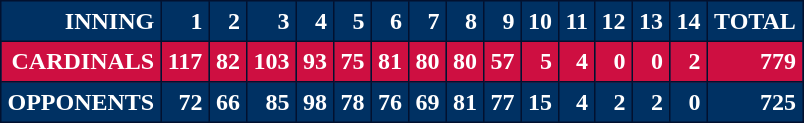<table cellpadding="4" cellspacing="2" border="1" style="background:#003163; color:#fff; border:1px #02112f solid; border-collapse:collapse; text-align:right;">
<tr style="background:#003163;">
<th>INNING</th>
<th>1</th>
<th>2</th>
<th>3</th>
<th>4</th>
<th>5</th>
<th>6</th>
<th>7</th>
<th>8</th>
<th>9</th>
<th>10</th>
<th>11</th>
<th>12</th>
<th>13</th>
<th>14</th>
<th>TOTAL</th>
</tr>
<tr style="font-weight:bold; background:#ce0f41; text-align:right;">
<th>CARDINALS</th>
<th>117</th>
<th>82</th>
<th>103</th>
<th>93</th>
<th>75</th>
<th>81</th>
<th>80</th>
<th>80</th>
<th>57</th>
<th>5</th>
<th>4</th>
<th>0</th>
<th>0</th>
<th>2</th>
<th>779</th>
</tr>
<tr style="background:#003163; text-align:right;">
<th>OPPONENTS</th>
<th>72</th>
<th>66</th>
<th>85</th>
<th>98</th>
<th>78</th>
<th>76</th>
<th>69</th>
<th>81</th>
<th>77</th>
<th>15</th>
<th>4</th>
<th>2</th>
<th>2</th>
<th>0</th>
<th>725</th>
</tr>
</table>
